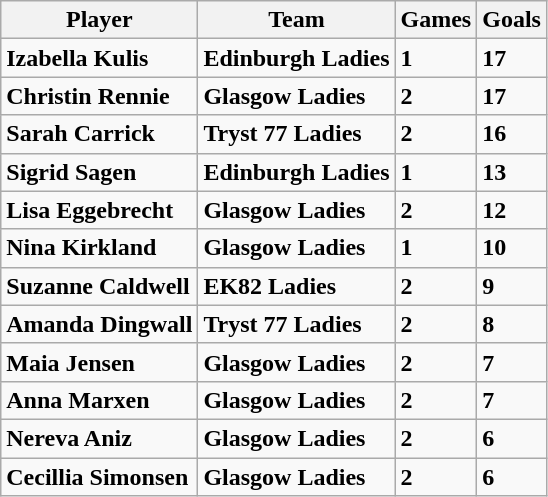<table class="wikitable">
<tr>
<th>Player</th>
<th>Team</th>
<th>Games</th>
<th>Goals</th>
</tr>
<tr>
<td><strong>Izabella Kulis</strong></td>
<td><strong>Edinburgh Ladies</strong></td>
<td><strong>1</strong></td>
<td><strong>17</strong></td>
</tr>
<tr>
<td><strong>Christin Rennie</strong></td>
<td><strong>Glasgow Ladies</strong></td>
<td><strong>2</strong></td>
<td><strong>17</strong></td>
</tr>
<tr>
<td><strong>Sarah Carrick</strong></td>
<td><strong>Tryst 77 Ladies</strong></td>
<td><strong>2</strong></td>
<td><strong>16</strong></td>
</tr>
<tr>
<td><strong>Sigrid Sagen</strong></td>
<td><strong>Edinburgh Ladies</strong></td>
<td><strong>1</strong></td>
<td><strong>13</strong></td>
</tr>
<tr>
<td><strong>Lisa Eggebrecht</strong></td>
<td><strong>Glasgow Ladies</strong></td>
<td><strong>2</strong></td>
<td><strong>12</strong></td>
</tr>
<tr>
<td><strong>Nina Kirkland</strong></td>
<td><strong>Glasgow Ladies</strong></td>
<td><strong>1</strong></td>
<td><strong>10</strong></td>
</tr>
<tr>
<td><strong>Suzanne Caldwell</strong></td>
<td><strong>EK82 Ladies</strong></td>
<td><strong>2</strong></td>
<td><strong>9</strong></td>
</tr>
<tr>
<td><strong>Amanda Dingwall</strong></td>
<td><strong>Tryst 77 Ladies</strong></td>
<td><strong>2</strong></td>
<td><strong>8</strong></td>
</tr>
<tr>
<td><strong>Maia Jensen</strong></td>
<td><strong>Glasgow Ladies</strong></td>
<td><strong>2</strong></td>
<td><strong>7</strong></td>
</tr>
<tr>
<td><strong>Anna Marxen</strong></td>
<td><strong>Glasgow Ladies</strong></td>
<td><strong>2</strong></td>
<td><strong>7</strong></td>
</tr>
<tr>
<td><strong>Nereva Aniz</strong></td>
<td><strong>Glasgow Ladies</strong></td>
<td><strong>2</strong></td>
<td><strong>6</strong></td>
</tr>
<tr>
<td><strong>Cecillia Simonsen</strong></td>
<td><strong>Glasgow Ladies</strong></td>
<td><strong>2</strong></td>
<td><strong>6</strong></td>
</tr>
</table>
